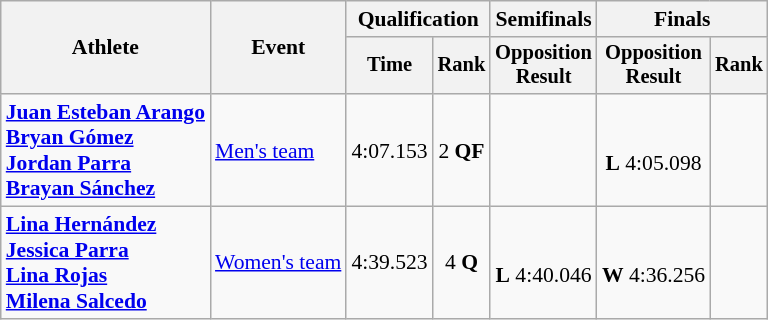<table class=wikitable style="font-size:90%;">
<tr>
<th rowspan=2>Athlete</th>
<th rowspan=2>Event</th>
<th colspan=2>Qualification</th>
<th>Semifinals</th>
<th colspan=2>Finals</th>
</tr>
<tr style="font-size:95%">
<th>Time</th>
<th>Rank</th>
<th>Opposition<br>Result</th>
<th>Opposition<br>Result</th>
<th>Rank</th>
</tr>
<tr align=center>
<td align=left><strong><a href='#'>Juan Esteban  Arango</a><br><a href='#'>Bryan Gómez</a><br><a href='#'>Jordan Parra</a><br><a href='#'>Brayan Sánchez</a></strong></td>
<td align=left><a href='#'>Men's team</a></td>
<td>4:07.153</td>
<td>2 <strong>QF</strong></td>
<td></td>
<td><br><strong>L</strong> 4:05.098</td>
<td></td>
</tr>
<tr align=center>
<td align=left><strong><a href='#'>Lina Hernández</a><br><a href='#'>Jessica Parra</a><br><a href='#'>Lina Rojas</a><br><a href='#'>Milena Salcedo</a></strong></td>
<td align=left><a href='#'>Women's team</a></td>
<td>4:39.523</td>
<td>4 <strong>Q</strong></td>
<td><br><strong>L</strong> 4:40.046</td>
<td><br><strong>W</strong> 4:36.256</td>
<td></td>
</tr>
</table>
